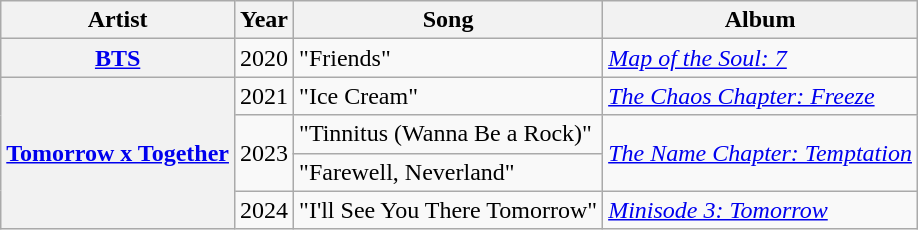<table class="wikitable plainrowheaders">
<tr>
<th>Artist</th>
<th>Year</th>
<th>Song</th>
<th>Album</th>
</tr>
<tr>
<th scope="row"><a href='#'>BTS</a></th>
<td>2020</td>
<td>"Friends"</td>
<td><em><a href='#'>Map of the Soul: 7</a></em></td>
</tr>
<tr>
<th rowspan="4" scope="row"><a href='#'>Tomorrow x Together</a></th>
<td>2021</td>
<td>"Ice Cream"<em></em></td>
<td><em><a href='#'>The Chaos Chapter: Freeze</a></em></td>
</tr>
<tr>
<td rowspan="2">2023</td>
<td>"Tinnitus (Wanna Be a Rock)"</td>
<td rowspan="2"><em><a href='#'>The Name Chapter: Temptation</a></em></td>
</tr>
<tr>
<td>"Farewell, Neverland"</td>
</tr>
<tr>
<td>2024</td>
<td>"I'll See You There Tomorrow"</td>
<td><em><a href='#'>Minisode 3: Tomorrow</a></em></td>
</tr>
</table>
